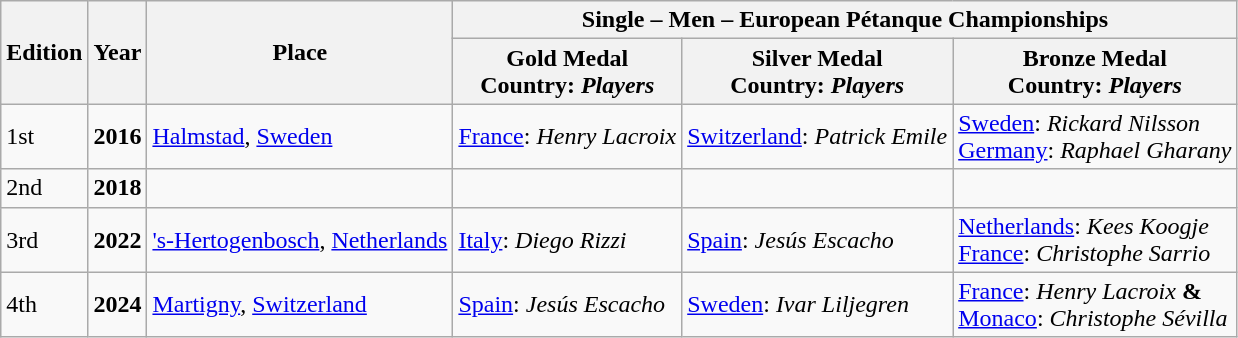<table class="wikitable">
<tr>
<th rowspan="2">Edition</th>
<th rowspan="2">Year</th>
<th rowspan="2">Place</th>
<th colspan="3">Single – Men – European Pétanque Championships</th>
</tr>
<tr>
<th> Gold Medal<br>Country: <em>Players</em></th>
<th> Silver Medal<br>Country: <em>Players</em></th>
<th> Bronze Medal<br>Country: <em>Players</em></th>
</tr>
<tr>
<td>1st</td>
<td><strong>2016</strong></td>
<td>  <a href='#'>Halmstad</a>, <a href='#'>Sweden</a></td>
<td> <a href='#'>France</a>: <em>Henry Lacroix</em></td>
<td> <a href='#'>Switzerland</a>: <em>Patrick Emile</em></td>
<td> <a href='#'>Sweden</a>:  <em>Rickard Nilsson</em><br> <a href='#'>Germany</a>: <em>Raphael Gharany</em></td>
</tr>
<tr>
<td>2nd</td>
<td><strong>2018</strong></td>
<td></td>
<td></td>
<td></td>
<td></td>
</tr>
<tr>
<td>3rd</td>
<td><strong>2022</strong></td>
<td>  <a href='#'>'s-Hertogenbosch</a>, <a href='#'>Netherlands</a></td>
<td> <a href='#'>Italy</a>: <em>Diego Rizzi</em></td>
<td> <a href='#'>Spain</a>: <em>Jesús Escacho</em></td>
<td> <a href='#'>Netherlands</a>:  <em>Kees Koogje</em><br> <a href='#'>France</a>: <em>Christophe Sarrio</em></td>
</tr>
<tr>
<td>4th</td>
<td><strong>2024</strong></td>
<td>  <a href='#'>Martigny</a>, <a href='#'>Switzerland</a></td>
<td> <a href='#'>Spain</a>: <em>Jesús Escacho</em></td>
<td> <a href='#'>Sweden</a>: <em>Ivar Liljegren</em></td>
<td> <a href='#'>France</a>: <em>Henry Lacroix</em>  <strong>&</strong><br> <a href='#'>Monaco</a>: <em>Christophe Sévilla</em></td>
</tr>
</table>
